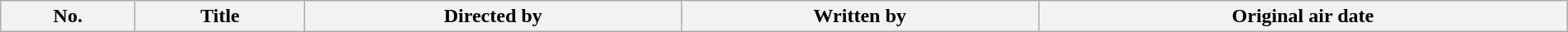<table class="wikitable plainrowheaders" style="width:100%; background:#fff;">
<tr>
<th style="background:#;">No.</th>
<th style="background:#;">Title</th>
<th style="background:#;">Directed by</th>
<th style="background:#;">Written by</th>
<th style="background:#;">Original air date<br>




























</th>
</tr>
</table>
